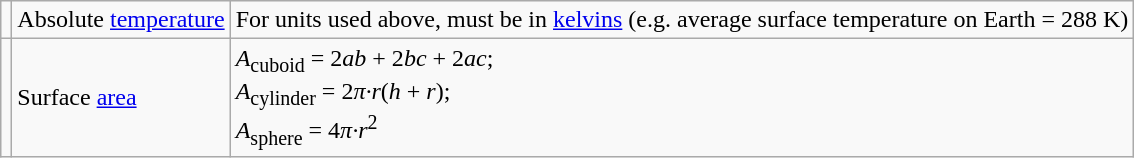<table class="wikitable">
<tr>
<td></td>
<td>Absolute <a href='#'>temperature</a></td>
<td>For units used above, must be in <a href='#'>kelvins</a> (e.g. average surface temperature on Earth = 288 K)</td>
</tr>
<tr>
<td></td>
<td>Surface <a href='#'>area</a></td>
<td><em>A</em><sub>cuboid</sub> = 2<em>ab</em> + 2<em>bc</em> + 2<em>ac</em>;<br> <em>A</em><sub>cylinder</sub> = 2<em>π·r</em>(<em>h</em> + <em>r</em>);<br> <em>A</em><sub>sphere</sub> = 4<em>π·r</em><sup>2</sup></td>
</tr>
</table>
